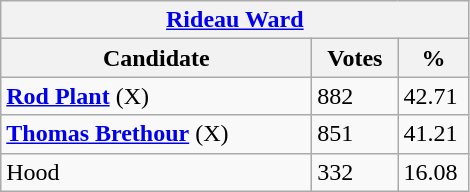<table class="wikitable">
<tr>
<th colspan="3"><a href='#'>Rideau Ward</a></th>
</tr>
<tr>
<th style="width: 200px">Candidate</th>
<th style="width: 50px">Votes</th>
<th style="width: 40px">%</th>
</tr>
<tr>
<td><strong><a href='#'>Rod Plant</a></strong> (X)</td>
<td>882</td>
<td>42.71</td>
</tr>
<tr>
<td><strong><a href='#'>Thomas Brethour</a></strong> (X)</td>
<td>851</td>
<td>41.21</td>
</tr>
<tr>
<td>Hood</td>
<td>332</td>
<td>16.08</td>
</tr>
</table>
